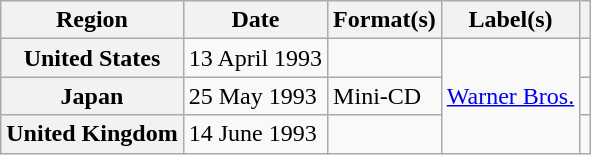<table class="wikitable plainrowheaders">
<tr>
<th scope="col">Region</th>
<th scope="col">Date</th>
<th scope="col">Format(s)</th>
<th scope="col">Label(s)</th>
<th scope="col"></th>
</tr>
<tr>
<th scope="row">United States</th>
<td>13 April 1993</td>
<td></td>
<td rowspan="3"><a href='#'>Warner Bros.</a></td>
<td></td>
</tr>
<tr>
<th scope="row">Japan</th>
<td>25 May 1993</td>
<td>Mini-CD</td>
<td></td>
</tr>
<tr>
<th scope="row">United Kingdom</th>
<td>14 June 1993</td>
<td></td>
<td></td>
</tr>
</table>
